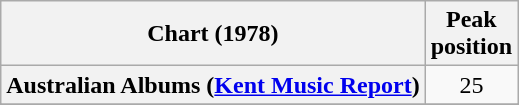<table class="wikitable sortable plainrowheaders" style="text-align:center">
<tr>
<th scope="col">Chart (1978)</th>
<th scope="col">Peak<br>position</th>
</tr>
<tr>
<th scope="row">Australian Albums (<a href='#'>Kent Music Report</a>)</th>
<td>25</td>
</tr>
<tr>
</tr>
<tr>
</tr>
</table>
